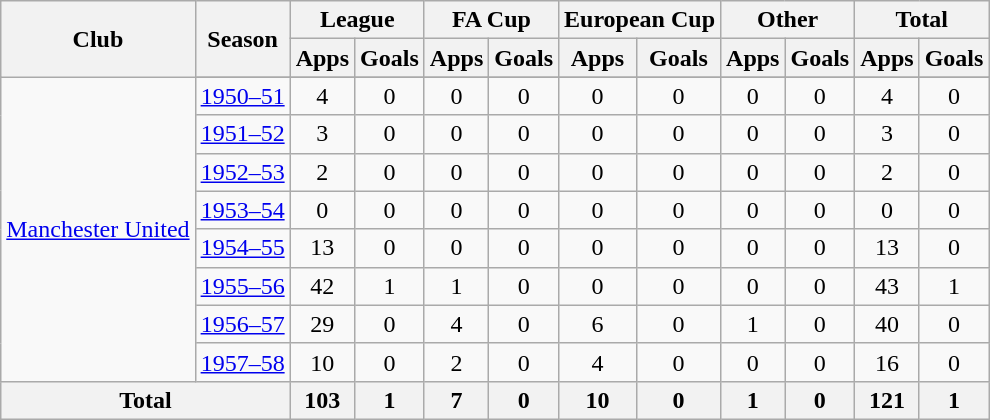<table class="wikitable" style="text-align:center">
<tr>
<th rowspan="2">Club</th>
<th rowspan="2">Season</th>
<th colspan="2">League</th>
<th colspan="2">FA Cup</th>
<th colspan="2">European Cup</th>
<th colspan="2">Other</th>
<th colspan="2">Total</th>
</tr>
<tr>
<th>Apps</th>
<th>Goals</th>
<th>Apps</th>
<th>Goals</th>
<th>Apps</th>
<th>Goals</th>
<th>Apps</th>
<th>Goals</th>
<th>Apps</th>
<th>Goals</th>
</tr>
<tr>
<td rowspan="9"><a href='#'>Manchester United</a></td>
</tr>
<tr>
<td><a href='#'>1950–51</a></td>
<td>4</td>
<td>0</td>
<td>0</td>
<td>0</td>
<td>0</td>
<td>0</td>
<td>0</td>
<td>0</td>
<td>4</td>
<td>0</td>
</tr>
<tr>
<td><a href='#'>1951–52</a></td>
<td>3</td>
<td>0</td>
<td>0</td>
<td>0</td>
<td>0</td>
<td>0</td>
<td>0</td>
<td>0</td>
<td>3</td>
<td>0</td>
</tr>
<tr>
<td><a href='#'>1952–53</a></td>
<td>2</td>
<td>0</td>
<td>0</td>
<td>0</td>
<td>0</td>
<td>0</td>
<td>0</td>
<td>0</td>
<td>2</td>
<td>0</td>
</tr>
<tr>
<td><a href='#'>1953–54</a></td>
<td>0</td>
<td>0</td>
<td>0</td>
<td>0</td>
<td>0</td>
<td>0</td>
<td>0</td>
<td>0</td>
<td>0</td>
<td>0</td>
</tr>
<tr>
<td><a href='#'>1954–55</a></td>
<td>13</td>
<td>0</td>
<td>0</td>
<td>0</td>
<td>0</td>
<td>0</td>
<td>0</td>
<td>0</td>
<td>13</td>
<td>0</td>
</tr>
<tr>
<td><a href='#'>1955–56</a></td>
<td>42</td>
<td>1</td>
<td>1</td>
<td>0</td>
<td>0</td>
<td>0</td>
<td>0</td>
<td>0</td>
<td>43</td>
<td>1</td>
</tr>
<tr>
<td><a href='#'>1956–57</a></td>
<td>29</td>
<td>0</td>
<td>4</td>
<td>0</td>
<td>6</td>
<td>0</td>
<td>1</td>
<td>0</td>
<td>40</td>
<td>0</td>
</tr>
<tr>
<td><a href='#'>1957–58</a></td>
<td>10</td>
<td>0</td>
<td>2</td>
<td>0</td>
<td>4</td>
<td>0</td>
<td>0</td>
<td>0</td>
<td>16</td>
<td>0</td>
</tr>
<tr>
<th colspan=2>Total</th>
<th>103</th>
<th>1</th>
<th>7</th>
<th>0</th>
<th>10</th>
<th>0</th>
<th>1</th>
<th>0</th>
<th>121</th>
<th>1</th>
</tr>
</table>
